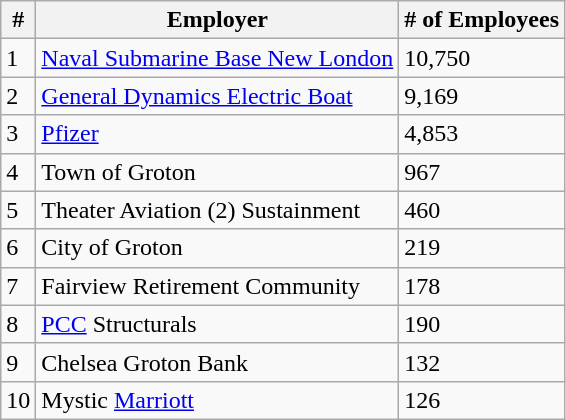<table class="wikitable">
<tr>
<th>#</th>
<th>Employer</th>
<th># of Employees</th>
</tr>
<tr>
<td>1</td>
<td><a href='#'>Naval Submarine Base New London</a></td>
<td>10,750</td>
</tr>
<tr>
<td>2</td>
<td><a href='#'>General Dynamics Electric Boat</a></td>
<td>9,169</td>
</tr>
<tr>
<td>3</td>
<td><a href='#'>Pfizer</a></td>
<td>4,853</td>
</tr>
<tr>
<td>4</td>
<td>Town of Groton</td>
<td>967</td>
</tr>
<tr>
<td>5</td>
<td>Theater Aviation (2) Sustainment</td>
<td>460</td>
</tr>
<tr>
<td>6</td>
<td>City of Groton</td>
<td>219</td>
</tr>
<tr>
<td>7</td>
<td>Fairview Retirement Community</td>
<td>178</td>
</tr>
<tr>
<td>8</td>
<td><a href='#'>PCC</a> Structurals</td>
<td>190</td>
</tr>
<tr>
<td>9</td>
<td>Chelsea Groton Bank</td>
<td>132</td>
</tr>
<tr>
<td>10</td>
<td>Mystic <a href='#'>Marriott</a></td>
<td>126</td>
</tr>
</table>
